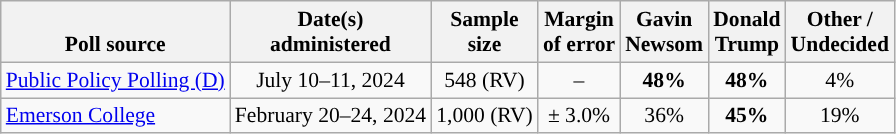<table class="wikitable sortable mw-datatable" style="font-size:90%;text-align:center;line-height:17px">
<tr valign=bottom>
<th>Poll source</th>
<th>Date(s)<br>administered</th>
<th>Sample<br>size</th>
<th>Margin<br>of error</th>
<th class="unsortable">Gavin<br>Newsom<br></th>
<th class="unsortable">Donald<br>Trump<br></th>
<th class="unsortable">Other /<br>Undecided</th>
</tr>
<tr>
<td style="text-align:left;"><a href='#'>Public Policy Polling (D)</a></td>
<td data-sort-value="2024-07-22">July 10–11, 2024</td>
<td>548 (RV)</td>
<td>–</td>
<td><strong>48%</strong></td>
<td><strong>48%</strong></td>
<td>4%</td>
</tr>
<tr>
<td style="text-align:left;"><a href='#'>Emerson College</a></td>
<td data-sort-value="2024-02-26">February 20–24, 2024</td>
<td>1,000 (RV)</td>
<td>± 3.0%</td>
<td>36%</td>
<td style="background-color:"><strong>45%</strong></td>
<td>19%</td>
</tr>
</table>
